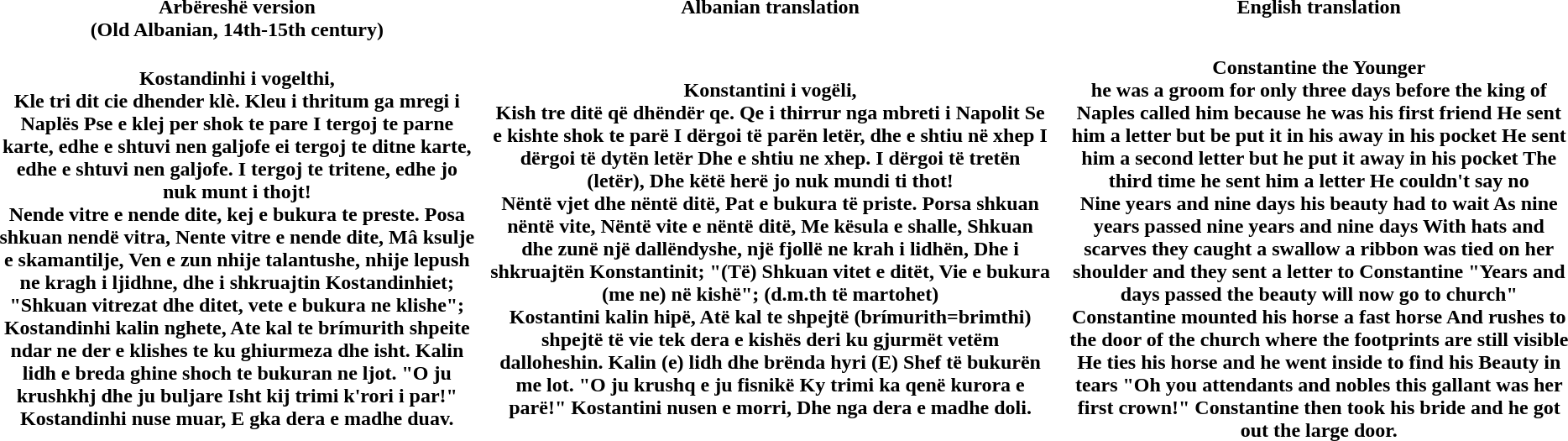<table cellpadding="5">
<tr style="vertical-align: top">
<th>Arbëreshë version<br>(Old Albanian, 14th-15th century)</th>
<th>Albanian translation</th>
<th>English translation</th>
</tr>
<tr>
<th>Kostandinhi i vogelthi,<br>Kle tri dit cie dhender klè. Kleu i thritum ga mregi i Naplës 
Pse e klej per shok te pare
I tergoj te parne karte,
edhe e shtuvi nen galjofe
ei tergoj te ditne karte,
edhe e shtuvi nen galjofe.
I tergoj te tritene,
edhe jo nuk munt i thojt!<br>Nende vitre e nende dite,
kej e bukura te preste.
Posa shkuan nendë vitra,
Nente vitre e nende dite,
Mâ ksulje e skamantilje,
Ven e zun nhije talantushe,
nhije lepush ne kragh i ljidhne,
dhe i shkruajtin Kostandinhiet;
"Shkuan vitrezat dhe ditet,
vete e bukura ne klishe";<br>Kostandinhi kalin nghete,
Ate kal te brímurith
shpeite ndar ne der e klishes
te ku ghiurmeza dhe isht.
Kalin lidh e breda ghine
shoch te bukuran ne ljot.
"O ju krushkhj dhe ju buljare
Isht kij trimi k'rori i par!"
Kostandinhi nuse muar,
E gka dera e madhe duav.</th>
<th>Konstantini i vogëli,<br>Kish tre ditë që dhëndër qe.
Qe i thirrur nga mbreti i Napolit
Se e kishte shok te parë
I dërgoi të parën letër,
dhe e shtiu në xhep
I dërgoi të dytën letër
Dhe e shtiu ne xhep.
I dërgoi të tretën (letër),
Dhe këtë herë jo nuk mundi ti thot!<br>Nëntë vjet dhe nëntë ditë,
Pat e bukura të priste.
Porsa shkuan nëntë vite,
Nëntë vite e nëntë ditë,
Me kësula e shalle,
Shkuan dhe zunë një dallëndyshe,
një fjollë ne krah i lidhën,
Dhe i shkruajtën Konstantinit;
"(Të) Shkuan vitet e ditët,
Vie e bukura (me ne) në kishë"; (d.m.th të martohet)<br>Kostantini kalin hipë,
Atë kal te shpejtë (brímurith=brimthi)
shpejtë të vie tek dera e kishës
deri ku gjurmët vetëm dalloheshin.
Kalin (e) lidh dhe brënda hyri
(E) Shef të bukurën me lot.
"O ju krushq e ju fisnikë
Ky trimi ka qenë kurora e parë!"
Kostantini nusen e morri,
Dhe nga dera e madhe doli.</th>
<th>Constantine the Younger<br>he was a groom for only three days 
before the king of Naples called him 
because he was his first friend
He sent him a letter 
but be put it in his away in his pocket
He sent him a second letter 
but he put it away in his pocket 
The third time he sent him a letter 
He couldn't say no<br>Nine years and nine days 
his beauty had to wait 
As nine years passed 
nine years and nine days 
With hats and scarves 
they caught a swallow 
a ribbon was tied on her shoulder
and they sent a letter to Constantine 
"Years and days passed 
the beauty will now go to church"<br>Constantine mounted his horse 
a fast horse 
And rushes to the door of the church 
where the footprints are still visible
He ties his horse and he went inside
to find his Beauty in tears
"Oh you attendants and nobles
this gallant was her first crown!"
Constantine then took his bride
and he got out the large door.</th>
</tr>
<tr style="vertical-align: top">
</tr>
</table>
